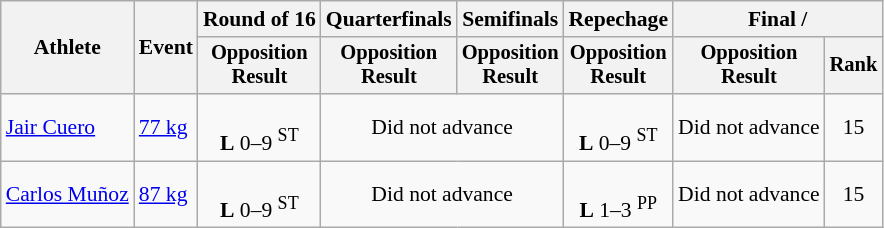<table class="wikitable" style="font-size:90%">
<tr>
<th rowspan=2>Athlete</th>
<th rowspan=2>Event</th>
<th>Round of 16</th>
<th>Quarterfinals</th>
<th>Semifinals</th>
<th>Repechage</th>
<th colspan=2>Final / </th>
</tr>
<tr style="font-size: 95%">
<th>Opposition<br>Result</th>
<th>Opposition<br>Result</th>
<th>Opposition<br>Result</th>
<th>Opposition<br>Result</th>
<th>Opposition<br>Result</th>
<th>Rank</th>
</tr>
<tr align=center>
<td align=left><a href='#'>Jair Cuero</a></td>
<td align=left><a href='#'>77 kg</a></td>
<td><br><strong>L</strong> 0–9 <sup>ST</sup></td>
<td colspan=2>Did not advance</td>
<td><br><strong>L</strong> 0–9 <sup>ST</sup></td>
<td>Did not advance</td>
<td>15</td>
</tr>
<tr align=center>
<td align=left><a href='#'>Carlos Muñoz</a></td>
<td align=left><a href='#'>87 kg</a></td>
<td><br><strong>L</strong> 0–9 <sup>ST</sup></td>
<td colspan=2>Did not advance</td>
<td><br><strong>L</strong> 1–3 <sup>PP</sup></td>
<td>Did not advance</td>
<td>15</td>
</tr>
</table>
